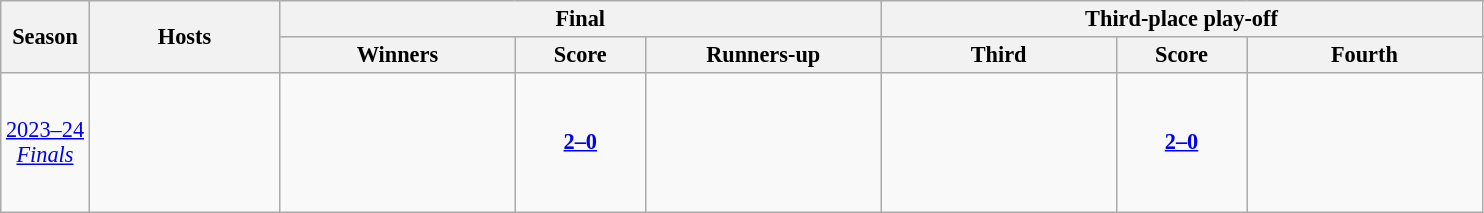<table class="wikitable sortable" style="font-size:93%; text-align:center; width:;">
<tr>
<th rowspan=2 style= "width:;">Season</th>
<th rowspan=2 style= "width:120px;">Hosts</th>
<th colspan=3>Final</th>
<th colspan=3>Third-place play-off</th>
</tr>
<tr>
<th width= 150px>Winners</th>
<th width= 80px>Score</th>
<th width= 150px>Runners-up</th>
<th width= 150px>Third</th>
<th width= 80px>Score</th>
<th width= 150px>Fourth</th>
</tr>
<tr style=height:6.25em>
<td><a href='#'>2023–24</a><br><em><a href='#'>Finals</a></em></td>
<td align=left><br><br></td>
<td><strong></strong></td>
<td><strong><a href='#'>2–0</a></strong></td>
<td></td>
<td></td>
<td><strong><a href='#'>2–0</a></strong></td>
<td></td>
</tr>
</table>
